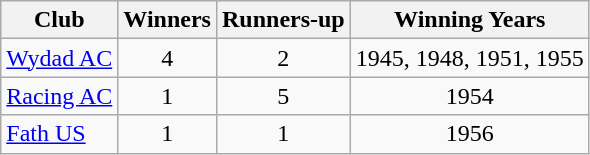<table class="wikitable">
<tr>
<th>Club</th>
<th>Winners</th>
<th>Runners-up</th>
<th>Winning Years</th>
</tr>
<tr>
<td><a href='#'>Wydad AC</a></td>
<td align=center>4</td>
<td align=center>2</td>
<td align=center>1945, 1948, 1951, 1955</td>
</tr>
<tr>
<td><a href='#'>Racing AC</a></td>
<td align=center>1</td>
<td align=center>5</td>
<td align=center>1954</td>
</tr>
<tr>
<td><a href='#'>Fath US</a></td>
<td align=center>1</td>
<td align=center>1</td>
<td align=center>1956</td>
</tr>
</table>
